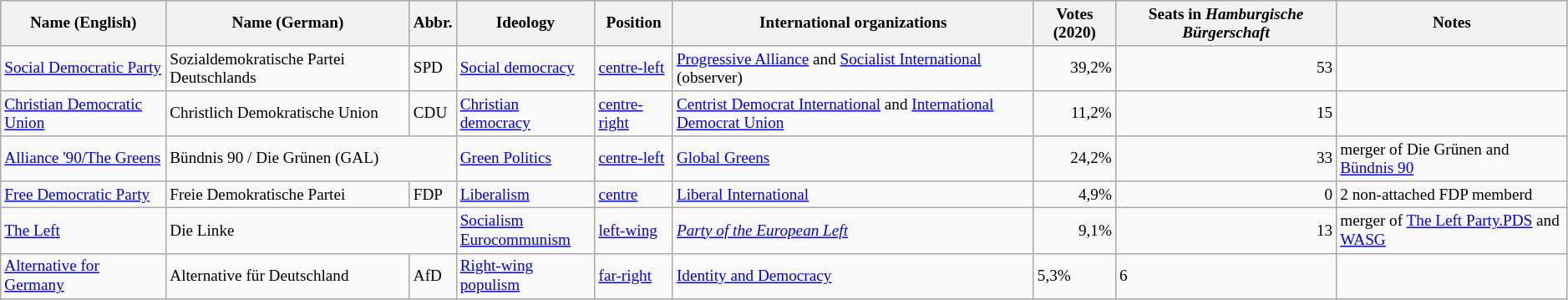<table class="wikitable" style="font-size:80%;">
<tr bgcolor="#cccccc">
<th><strong>Name (English)</strong></th>
<th><strong>Name (German)</strong></th>
<th><strong>Abbr.</strong></th>
<th><strong>Ideology</strong></th>
<th><strong>Position</strong></th>
<th><strong>International organizations</strong></th>
<th><strong>Votes (2020)</strong></th>
<th><strong>Seats in <em>Hamburgische Bürgerschaft</em> </strong></th>
<th><strong>Notes</strong></th>
</tr>
<tr>
<td><a href='#'>Social Democratic Party</a></td>
<td>Sozialdemokratische Partei Deutschlands</td>
<td>SPD</td>
<td><a href='#'>Social democracy</a></td>
<td><a href='#'>centre-left</a></td>
<td><a href='#'>Progressive Alliance</a> and <a href='#'>Socialist International</a> (observer)</td>
<td align="right">39,2%</td>
<td align="right">53</td>
<td></td>
</tr>
<tr>
<td><a href='#'>Christian Democratic Union</a></td>
<td>Christlich Demokratische Union</td>
<td>CDU</td>
<td><a href='#'>Christian democracy</a></td>
<td><a href='#'>centre-right</a></td>
<td><a href='#'>Centrist Democrat International</a> and <a href='#'>International Democrat Union</a></td>
<td align="right">11,2%</td>
<td align="right">15</td>
<td></td>
</tr>
<tr>
<td><a href='#'>Alliance '90/The Greens</a></td>
<td colspan="2">Bündnis 90 / Die Grünen (GAL)</td>
<td><a href='#'>Green Politics</a></td>
<td><a href='#'>centre-left</a></td>
<td><a href='#'>Global Greens</a></td>
<td align="right">24,2%</td>
<td align="right">33</td>
<td>merger of Die Grünen and <a href='#'>Bündnis 90</a></td>
</tr>
<tr>
<td><a href='#'>Free Democratic Party</a></td>
<td>Freie Demokratische Partei</td>
<td>FDP</td>
<td><a href='#'>Liberalism</a></td>
<td><a href='#'>centre</a></td>
<td><a href='#'>Liberal International</a></td>
<td align="right">4,9%</td>
<td align="right">0</td>
<td>2 non-attached FDP memberd</td>
</tr>
<tr>
<td><a href='#'>The Left</a></td>
<td colspan="2">Die Linke</td>
<td><a href='#'>Socialism</a><br><a href='#'>Eurocommunism</a></td>
<td><a href='#'>left-wing</a></td>
<td><em><a href='#'>Party of the European Left</a></em></td>
<td align="right">9,1%</td>
<td align="right">13</td>
<td>merger of <a href='#'>The Left Party.PDS</a> and <a href='#'>WASG</a></td>
</tr>
<tr>
<td><a href='#'>Alternative for Germany</a></td>
<td>Alternative für Deutschland</td>
<td>AfD</td>
<td><a href='#'>Right-wing populism</a></td>
<td><a href='#'>far-right</a></td>
<td><a href='#'>Identity and Democracy</a></td>
<td>5,3%</td>
<td>6</td>
<td></td>
</tr>
</table>
